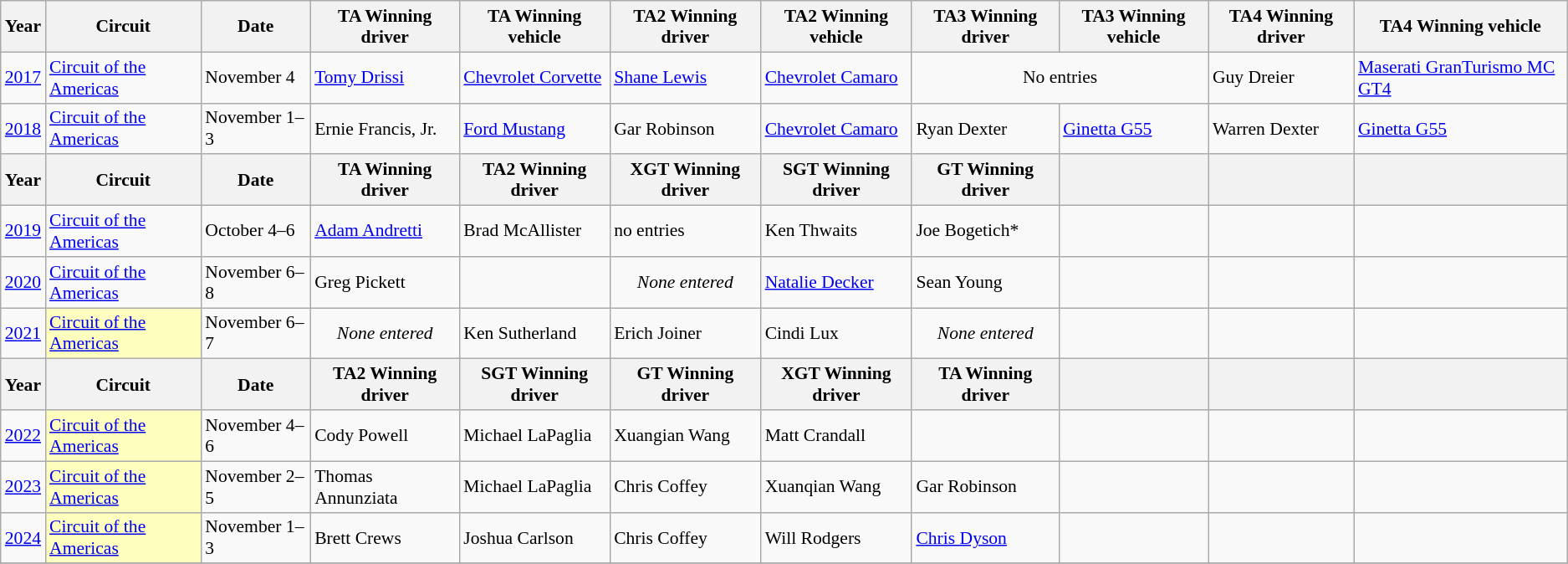<table class="wikitable" style="font-size: 90%;">
<tr>
<th>Year</th>
<th>Circuit</th>
<th>Date</th>
<th>TA Winning driver</th>
<th>TA Winning vehicle</th>
<th>TA2 Winning driver</th>
<th>TA2 Winning vehicle</th>
<th>TA3 Winning driver</th>
<th>TA3 Winning vehicle</th>
<th>TA4 Winning driver</th>
<th>TA4 Winning vehicle</th>
</tr>
<tr>
<td><a href='#'>2017</a></td>
<td><a href='#'>Circuit of the Americas</a></td>
<td>November 4</td>
<td> <a href='#'>Tomy Drissi</a></td>
<td><a href='#'>Chevrolet Corvette</a></td>
<td> <a href='#'>Shane Lewis</a></td>
<td><a href='#'>Chevrolet Camaro</a></td>
<td colspan="2" align="center">No entries</td>
<td> Guy Dreier</td>
<td><a href='#'>Maserati GranTurismo MC GT4</a></td>
</tr>
<tr>
<td><a href='#'>2018</a></td>
<td><a href='#'>Circuit of the Americas</a></td>
<td>November 1–3</td>
<td> Ernie Francis, Jr.</td>
<td><a href='#'>Ford Mustang</a></td>
<td> Gar Robinson</td>
<td><a href='#'>Chevrolet Camaro</a></td>
<td> Ryan Dexter</td>
<td><a href='#'>Ginetta G55</a></td>
<td> Warren Dexter</td>
<td><a href='#'>Ginetta G55</a></td>
</tr>
<tr>
<th>Year</th>
<th>Circuit</th>
<th>Date</th>
<th>TA Winning driver</th>
<th>TA2 Winning driver</th>
<th>XGT Winning driver</th>
<th>SGT Winning driver</th>
<th>GT Winning driver</th>
<th></th>
<th></th>
<th></th>
</tr>
<tr>
<td><a href='#'>2019</a></td>
<td><a href='#'>Circuit of the Americas</a></td>
<td>October 4–6</td>
<td> <a href='#'>Adam Andretti</a></td>
<td> Brad McAllister</td>
<td>no entries</td>
<td> Ken Thwaits</td>
<td> Joe Bogetich*</td>
<td></td>
<td></td>
<td></td>
</tr>
<tr>
<td><a href='#'>2020</a></td>
<td><a href='#'>Circuit of the Americas</a></td>
<td>November 6–8</td>
<td> Greg Pickett</td>
<td> </td>
<td align="center"><em>None entered</em></td>
<td> <a href='#'>Natalie Decker</a></td>
<td> Sean Young</td>
<td></td>
<td></td>
<td></td>
</tr>
<tr>
<td><a href='#'>2021</a></td>
<td style="background:#fefebe;"><a href='#'>Circuit of the Americas</a></td>
<td>November 6–7</td>
<td align="center"><em>None entered</em></td>
<td> Ken Sutherland</td>
<td> Erich Joiner</td>
<td> Cindi Lux</td>
<td align="center"><em>None entered</em></td>
<td></td>
<td></td>
<td></td>
</tr>
<tr>
<th>Year</th>
<th>Circuit</th>
<th>Date</th>
<th>TA2 Winning driver</th>
<th>SGT Winning driver</th>
<th>GT Winning driver</th>
<th>XGT Winning driver</th>
<th>TA Winning driver</th>
<th></th>
<th></th>
<th></th>
</tr>
<tr>
<td><a href='#'>2022</a></td>
<td style="background:#fefebe;"><a href='#'>Circuit of the Americas</a></td>
<td>November 4–6</td>
<td> Cody Powell</td>
<td> Michael LaPaglia</td>
<td> Xuangian Wang</td>
<td> Matt Crandall</td>
<td></td>
<td></td>
<td></td>
<td></td>
</tr>
<tr>
<td><a href='#'>2023</a></td>
<td style="background:#fefebe;"><a href='#'>Circuit of the Americas</a></td>
<td>November 2–5</td>
<td> Thomas Annunziata</td>
<td> Michael LaPaglia</td>
<td> Chris Coffey</td>
<td> Xuanqian Wang</td>
<td> Gar Robinson</td>
<td></td>
<td></td>
<td></td>
</tr>
<tr>
<td><a href='#'>2024</a></td>
<td style="background:#fefebe;"><a href='#'>Circuit of the Americas</a></td>
<td>November 1–3</td>
<td> Brett Crews</td>
<td> Joshua Carlson</td>
<td> Chris Coffey</td>
<td> Will Rodgers</td>
<td> <a href='#'>Chris Dyson</a></td>
<td></td>
<td></td>
<td></td>
</tr>
<tr>
</tr>
</table>
